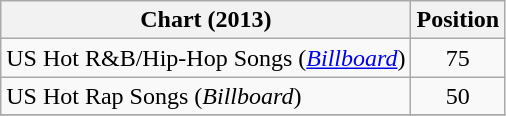<table class="wikitable">
<tr>
<th scope="col">Chart (2013)</th>
<th scope="col">Position</th>
</tr>
<tr>
<td>US Hot R&B/Hip-Hop Songs (<em><a href='#'>Billboard</a></em>)</td>
<td style="text-align:center;">75</td>
</tr>
<tr>
<td>US Hot Rap Songs (<em>Billboard</em>)</td>
<td style="text-align:center;">50</td>
</tr>
<tr>
</tr>
</table>
